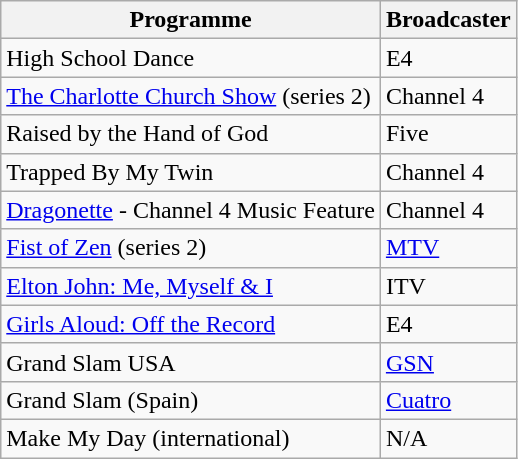<table class="wikitable">
<tr>
<th>Programme</th>
<th>Broadcaster</th>
</tr>
<tr>
<td>High School Dance</td>
<td>E4</td>
</tr>
<tr>
<td><a href='#'>The Charlotte Church Show</a> (series 2)</td>
<td>Channel 4</td>
</tr>
<tr>
<td>Raised by the Hand of God</td>
<td>Five</td>
</tr>
<tr>
<td>Trapped By My Twin</td>
<td>Channel 4</td>
</tr>
<tr>
<td><a href='#'>Dragonette</a> - Channel 4 Music Feature</td>
<td>Channel 4</td>
</tr>
<tr>
<td><a href='#'>Fist of Zen</a> (series 2)</td>
<td><a href='#'>MTV</a></td>
</tr>
<tr>
<td><a href='#'>Elton John: Me, Myself & I</a></td>
<td>ITV</td>
</tr>
<tr>
<td><a href='#'>Girls Aloud: Off the Record</a></td>
<td>E4</td>
</tr>
<tr>
<td>Grand Slam USA</td>
<td><a href='#'>GSN</a></td>
</tr>
<tr>
<td>Grand Slam (Spain)</td>
<td><a href='#'>Cuatro</a></td>
</tr>
<tr>
<td>Make My Day (international)</td>
<td>N/A</td>
</tr>
</table>
